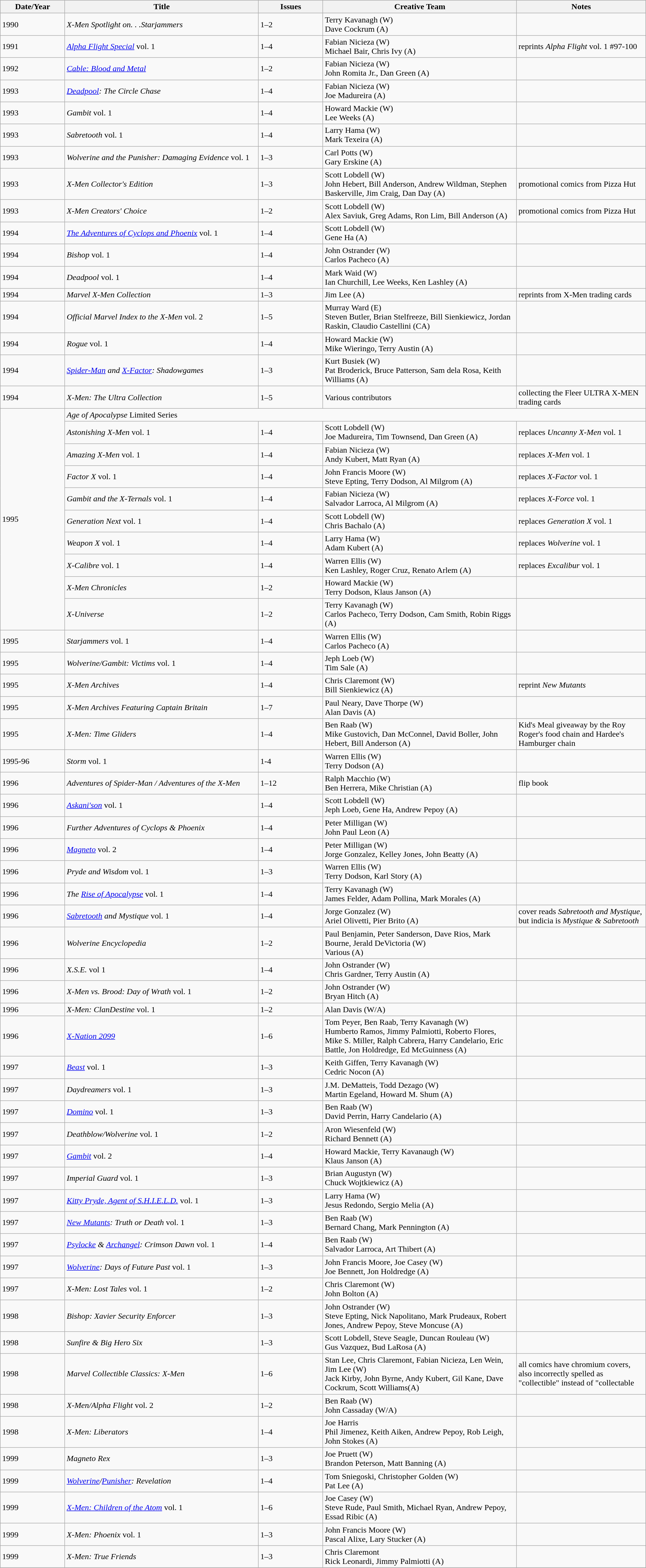<table class="wikitable" style="width:100%;">
<tr>
<th style="width:10%;">Date/Year</th>
<th style="width:30%;">Title</th>
<th style="width:10%;">Issues</th>
<th style="width:30%;">Creative Team</th>
<th style="width:20%;">Notes</th>
</tr>
<tr>
<td>1990</td>
<td><em>X-Men Spotlight on. . .Starjammers</em></td>
<td>1–2</td>
<td>Terry Kavanagh (W)<br>Dave Cockrum (A)</td>
<td></td>
</tr>
<tr>
<td>1991</td>
<td><em><a href='#'>Alpha Flight Special</a></em> vol. 1</td>
<td>1–4</td>
<td>Fabian Nicieza (W)<br>Michael Bair, Chris Ivy (A)</td>
<td>reprints <em>Alpha Flight</em> vol. 1 #97-100</td>
</tr>
<tr>
<td>1992</td>
<td><em><a href='#'>Cable: Blood and Metal</a></em></td>
<td>1–2</td>
<td>Fabian Nicieza (W)<br>John Romita Jr., Dan Green (A)</td>
<td></td>
</tr>
<tr>
<td>1993</td>
<td><em><a href='#'>Deadpool</a>: The Circle Chase</em></td>
<td>1–4</td>
<td>Fabian Nicieza (W)<br>Joe Madureira (A)</td>
<td></td>
</tr>
<tr>
<td>1993</td>
<td><em>Gambit</em> vol. 1</td>
<td>1–4</td>
<td>Howard Mackie (W)<br>Lee Weeks (A)</td>
<td></td>
</tr>
<tr>
<td>1993</td>
<td><em>Sabretooth</em> vol. 1</td>
<td>1–4</td>
<td>Larry Hama (W) <br>Mark Texeira (A)</td>
<td></td>
</tr>
<tr>
<td>1993</td>
<td><em>Wolverine and the Punisher: Damaging Evidence</em> vol. 1</td>
<td>1–3</td>
<td>Carl Potts (W) <br>Gary Erskine (A)</td>
<td></td>
</tr>
<tr>
<td>1993</td>
<td><em>X-Men Collector's Edition</em></td>
<td>1–3</td>
<td>Scott Lobdell (W)<br>John Hebert, Bill Anderson, Andrew Wildman, Stephen Baskerville, Jim Craig, Dan Day (A)</td>
<td>promotional comics from Pizza Hut</td>
</tr>
<tr>
<td>1993</td>
<td><em>X-Men Creators' Choice</em></td>
<td>1–2</td>
<td>Scott Lobdell (W)<br>Alex Saviuk, Greg Adams, Ron Lim, Bill Anderson (A)</td>
<td>promotional comics from Pizza Hut</td>
</tr>
<tr>
<td>1994</td>
<td><em><a href='#'>The Adventures of Cyclops and Phoenix</a></em> vol. 1</td>
<td>1–4</td>
<td>Scott Lobdell (W) <br>Gene Ha (A)</td>
<td></td>
</tr>
<tr>
<td>1994</td>
<td><em>Bishop</em> vol. 1</td>
<td>1–4</td>
<td>John Ostrander (W) <br>Carlos Pacheco (A)</td>
<td></td>
</tr>
<tr>
<td>1994</td>
<td><em>Deadpool</em> vol. 1</td>
<td>1–4</td>
<td>Mark Waid (W) <br>Ian Churchill, Lee Weeks, Ken Lashley (A)</td>
<td></td>
</tr>
<tr>
<td>1994</td>
<td><em>Marvel X-Men Collection</em></td>
<td>1–3</td>
<td>Jim Lee (A)</td>
<td>reprints from X-Men trading cards</td>
</tr>
<tr>
<td>1994</td>
<td><em>Official Marvel Index to the X-Men</em> vol. 2</td>
<td>1–5</td>
<td>Murray Ward (E)<br>Steven Butler, Brian Stelfreeze, Bill Sienkiewicz, Jordan Raskin, Claudio Castellini (CA)</td>
<td></td>
</tr>
<tr>
<td>1994</td>
<td><em>Rogue</em> vol. 1</td>
<td>1–4</td>
<td>Howard Mackie (W) <br>Mike Wieringo, Terry Austin (A)</td>
<td></td>
</tr>
<tr>
<td>1994</td>
<td><em><a href='#'>Spider-Man</a> and <a href='#'>X-Factor</a>: Shadowgames</em></td>
<td>1–3</td>
<td>Kurt Busiek (W)<br>Pat Broderick, Bruce Patterson, Sam dela Rosa, Keith Williams (A)</td>
<td></td>
</tr>
<tr>
<td>1994</td>
<td><em>X-Men: The Ultra Collection</em></td>
<td>1–5</td>
<td>Various contributors</td>
<td>collecting the Fleer ULTRA X-MEN trading cards</td>
</tr>
<tr>
<td rowspan="10">1995</td>
<td colspan="4"><em>Age of Apocalypse</em> Limited Series</td>
</tr>
<tr>
<td><em>Astonishing X-Men</em> vol. 1</td>
<td>1–4</td>
<td>Scott Lobdell (W)<br>Joe Madureira, Tim Townsend, Dan Green (A)</td>
<td>replaces <em>Uncanny X-Men</em> vol. 1</td>
</tr>
<tr>
<td><em>Amazing X-Men</em> vol. 1</td>
<td>1–4</td>
<td>Fabian Nicieza (W)<br>Andy Kubert, Matt Ryan (A)</td>
<td>replaces <em>X-Men</em> vol. 1</td>
</tr>
<tr>
<td><em>Factor X</em> vol. 1</td>
<td>1–4</td>
<td>John Francis Moore (W)<br>Steve Epting, Terry Dodson, Al Milgrom (A)</td>
<td>replaces <em>X-Factor</em> vol. 1</td>
</tr>
<tr>
<td><em>Gambit and the X-Ternals</em> vol. 1</td>
<td>1–4</td>
<td>Fabian Nicieza (W)<br>Salvador Larroca, Al Milgrom (A)</td>
<td>replaces <em>X-Force</em> vol. 1</td>
</tr>
<tr>
<td><em>Generation Next</em> vol. 1</td>
<td>1–4</td>
<td>Scott Lobdell (W)<br>Chris Bachalo (A)</td>
<td>replaces <em>Generation X</em> vol. 1</td>
</tr>
<tr>
<td><em>Weapon X</em>  vol. 1</td>
<td>1–4</td>
<td>Larry Hama (W)<br>Adam Kubert (A)</td>
<td>replaces <em>Wolverine</em> vol. 1</td>
</tr>
<tr>
<td><em>X-Calibre</em> vol. 1</td>
<td>1–4</td>
<td>Warren Ellis (W)<br>Ken Lashley, Roger Cruz, Renato Arlem (A)</td>
<td>replaces <em>Excalibur</em> vol. 1</td>
</tr>
<tr>
<td><em>X-Men Chronicles</em></td>
<td>1–2</td>
<td>Howard Mackie (W)<br>Terry Dodson, Klaus Janson (A)</td>
<td></td>
</tr>
<tr>
<td><em>X-Universe</em></td>
<td>1–2</td>
<td>Terry Kavanagh (W)<br>Carlos Pacheco, Terry Dodson, Cam Smith, Robin Riggs (A)</td>
<td></td>
</tr>
<tr>
<td>1995</td>
<td><em>Starjammers</em> vol. 1</td>
<td>1–4</td>
<td>Warren Ellis (W)<br>Carlos Pacheco (A)</td>
<td></td>
</tr>
<tr>
<td>1995</td>
<td><em>Wolverine/Gambit: Victims</em> vol. 1</td>
<td>1–4</td>
<td>Jeph Loeb (W) <br>Tim Sale (A)</td>
<td></td>
</tr>
<tr>
<td>1995</td>
<td><em>X-Men Archives</em></td>
<td>1–4</td>
<td>Chris Claremont (W)<br>Bill Sienkiewicz (A)</td>
<td>reprint <em>New Mutants</em></td>
</tr>
<tr>
<td>1995</td>
<td><em>X-Men Archives Featuring Captain Britain</em></td>
<td>1–7</td>
<td>Paul Neary, Dave Thorpe (W)<br>Alan Davis (A)</td>
<td></td>
</tr>
<tr>
<td>1995</td>
<td><em>X-Men: Time Gliders</em></td>
<td>1–4</td>
<td>Ben Raab (W)<br>Mike Gustovich, Dan McConnel, David Boller, John Hebert, Bill Anderson (A)</td>
<td>Kid's Meal giveaway by the Roy Roger's food chain and Hardee's Hamburger chain</td>
</tr>
<tr>
<td>1995-96</td>
<td><em>Storm</em> vol. 1</td>
<td>1-4</td>
<td>Warren Ellis (W)<br>Terry Dodson (A)</td>
<td></td>
</tr>
<tr>
<td>1996</td>
<td><em>Adventures of Spider-Man / Adventures of the X-Men</em></td>
<td>1–12</td>
<td>Ralph Macchio (W)<br>Ben Herrera, Mike Christian (A)</td>
<td>flip book</td>
</tr>
<tr>
<td>1996</td>
<td><em><a href='#'>Askani'son</a></em> vol. 1</td>
<td>1–4</td>
<td>Scott Lobdell (W) <br>Jeph Loeb, Gene Ha, Andrew Pepoy (A)</td>
<td></td>
</tr>
<tr>
<td>1996</td>
<td><em>Further Adventures of Cyclops & Phoenix</em></td>
<td>1–4</td>
<td>Peter Milligan (W)<br>John Paul Leon (A)</td>
<td></td>
</tr>
<tr>
<td>1996</td>
<td><em><a href='#'>Magneto</a></em> vol. 2</td>
<td>1–4</td>
<td>Peter Milligan (W) <br>Jorge Gonzalez, Kelley Jones, John Beatty (A)</td>
<td></td>
</tr>
<tr>
<td>1996</td>
<td><em>Pryde and Wisdom</em> vol. 1</td>
<td>1–3</td>
<td>Warren Ellis (W) <br>Terry Dodson, Karl Story (A)</td>
<td></td>
</tr>
<tr>
<td>1996</td>
<td><em>The <a href='#'>Rise of Apocalypse</a></em> vol. 1</td>
<td>1–4</td>
<td>Terry Kavanagh (W) <br>James Felder, Adam Pollina, Mark Morales (A)</td>
<td></td>
</tr>
<tr>
<td>1996</td>
<td><em><a href='#'>Sabretooth</a> and Mystique</em> vol. 1</td>
<td>1–4</td>
<td>Jorge Gonzalez (W) <br>Ariel Olivetti, Pier Brito (A)</td>
<td>cover reads <em>Sabretooth and Mystique</em>, but indicia is <em>Mystique & Sabretooth</em></td>
</tr>
<tr>
<td>1996</td>
<td><em>Wolverine Encyclopedia</em></td>
<td>1–2</td>
<td>Paul Benjamin, Peter Sanderson, Dave Rios, Mark Bourne, Jerald DeVictoria (W)<br>Various (A)</td>
<td></td>
</tr>
<tr>
<td>1996</td>
<td><em>X.S.E.</em> vol 1</td>
<td>1–4</td>
<td>John Ostrander (W) <br>Chris Gardner, Terry Austin (A)</td>
<td></td>
</tr>
<tr>
<td>1996</td>
<td><em>X-Men vs. Brood: Day of Wrath</em> vol. 1</td>
<td>1–2</td>
<td>John Ostrander (W) <br>Bryan Hitch (A)</td>
<td></td>
</tr>
<tr>
<td>1996</td>
<td><em>X-Men: ClanDestine</em> vol. 1</td>
<td>1–2</td>
<td>Alan Davis (W/A)</td>
<td></td>
</tr>
<tr>
<td>1996</td>
<td><em><a href='#'>X-Nation 2099</a></em></td>
<td>1–6</td>
<td>Tom Peyer, Ben Raab, Terry Kavanagh (W)<br>Humberto Ramos, Jimmy Palmiotti, Roberto Flores, Mike S. Miller, Ralph Cabrera, Harry Candelario, Eric Battle, Jon Holdredge, Ed McGuinness (A)</td>
<td></td>
</tr>
<tr>
<td>1997</td>
<td><em><a href='#'>Beast</a></em> vol. 1</td>
<td>1–3</td>
<td>Keith Giffen, Terry Kavanagh (W) <br>Cedric Nocon (A)</td>
<td></td>
</tr>
<tr>
<td>1997</td>
<td><em>Daydreamers</em> vol. 1</td>
<td>1–3</td>
<td>J.M. DeMatteis, Todd Dezago (W) <br>Martin Egeland, Howard M. Shum (A)</td>
<td></td>
</tr>
<tr>
<td>1997</td>
<td><em><a href='#'>Domino</a></em> vol. 1</td>
<td>1–3</td>
<td>Ben Raab (W) <br>David Perrin, Harry Candelario (A)</td>
<td></td>
</tr>
<tr>
<td>1997</td>
<td><em>Deathblow/Wolverine</em> vol. 1</td>
<td>1–2</td>
<td>Aron Wiesenfeld (W)<br>Richard Bennett (A)</td>
<td></td>
</tr>
<tr>
<td>1997</td>
<td><em><a href='#'>Gambit</a></em> vol. 2</td>
<td>1–4</td>
<td>Howard Mackie, Terry Kavanaugh (W) <br>Klaus Janson (A)</td>
<td></td>
</tr>
<tr>
<td>1997</td>
<td><em>Imperial Guard</em> vol. 1</td>
<td>1–3</td>
<td>Brian Augustyn (W) <br>Chuck Wojtkiewicz (A)</td>
<td></td>
</tr>
<tr>
<td>1997</td>
<td><em><a href='#'>Kitty Pryde, Agent of S.H.I.E.L.D.</a> </em> vol. 1</td>
<td>1–3</td>
<td>Larry Hama (W) <br>Jesus Redondo, Sergio Melia (A)</td>
<td></td>
</tr>
<tr>
<td>1997</td>
<td><em><a href='#'>New Mutants</a>: Truth or Death</em> vol. 1</td>
<td>1–3</td>
<td>Ben Raab (W) <br>Bernard Chang, Mark Pennington (A)</td>
<td></td>
</tr>
<tr>
<td>1997</td>
<td><em><a href='#'>Psylocke</a> & <a href='#'>Archangel</a>: Crimson Dawn</em> vol. 1</td>
<td>1–4</td>
<td>Ben Raab (W) <br>Salvador Larroca, Art Thibert (A)</td>
<td></td>
</tr>
<tr>
<td>1997</td>
<td><em><a href='#'>Wolverine</a>: Days of Future Past</em> vol. 1</td>
<td>1–3</td>
<td>John Francis Moore, Joe Casey (W) <br>Joe Bennett, Jon Holdredge (A)</td>
<td></td>
</tr>
<tr>
<td>1997</td>
<td><em>X-Men: Lost Tales</em> vol. 1</td>
<td>1–2</td>
<td>Chris Claremont (W) <br>John Bolton (A)</td>
<td></td>
</tr>
<tr>
<td>1998</td>
<td><em>Bishop: Xavier Security Enforcer</em></td>
<td>1–3</td>
<td>John Ostrander (W)<br>Steve Epting, Nick Napolitano, Mark Prudeaux, Robert Jones, Andrew Pepoy, Steve Moncuse (A)</td>
<td></td>
</tr>
<tr>
<td>1998</td>
<td><em>Sunfire & Big Hero Six</em></td>
<td>1–3</td>
<td>Scott Lobdell, Steve Seagle, Duncan Rouleau (W)<br>Gus Vazquez, Bud LaRosa (A)</td>
<td></td>
</tr>
<tr>
<td>1998</td>
<td><em>Marvel Collectible Classics: X-Men</em></td>
<td>1–6</td>
<td>Stan Lee, Chris Claremont, Fabian Nicieza, Len Wein, Jim Lee (W)<br>Jack Kirby, John Byrne, Andy Kubert, Gil Kane, Dave Cockrum, Scott Williams(A)</td>
<td>all comics have chromium covers, also incorrectly spelled as "collectible" instead of "collectable</td>
</tr>
<tr>
<td>1998</td>
<td><em>X-Men/Alpha Flight</em> vol. 2</td>
<td>1–2</td>
<td>Ben Raab (W)<br>John Cassaday (W/A)</td>
<td></td>
</tr>
<tr>
<td>1998</td>
<td><em>X-Men: Liberators</em></td>
<td>1–4</td>
<td>Joe Harris<br>Phil Jimenez, Keith Aiken, Andrew Pepoy, Rob Leigh, John Stokes (A)</td>
<td></td>
</tr>
<tr>
<td>1999</td>
<td><em>Magneto Rex</em></td>
<td>1–3</td>
<td>Joe Pruett (W)<br>Brandon Peterson, Matt Banning (A)</td>
<td></td>
</tr>
<tr>
<td>1999</td>
<td><em><a href='#'>Wolverine</a>/<a href='#'>Punisher</a>: Revelation</em></td>
<td>1–4</td>
<td>Tom Sniegoski, Christopher Golden (W)<br>Pat Lee (A)</td>
<td></td>
</tr>
<tr>
<td>1999</td>
<td><em><a href='#'>X-Men: Children of the Atom</a></em> vol. 1</td>
<td>1–6</td>
<td>Joe Casey (W)<br>Steve Rude, Paul Smith, Michael Ryan, Andrew Pepoy, Essad Ribic (A)</td>
<td></td>
</tr>
<tr>
<td>1999</td>
<td><em>X-Men: Phoenix</em> vol. 1</td>
<td>1–3</td>
<td>John Francis Moore (W)<br>Pascal Alixe, Lary Stucker (A)</td>
<td></td>
</tr>
<tr>
<td>1999</td>
<td><em>X-Men: True Friends</em></td>
<td>1–3</td>
<td>Chris Claremont<br>Rick Leonardi, Jimmy Palmiotti (A)</td>
<td></td>
</tr>
<tr>
</tr>
</table>
